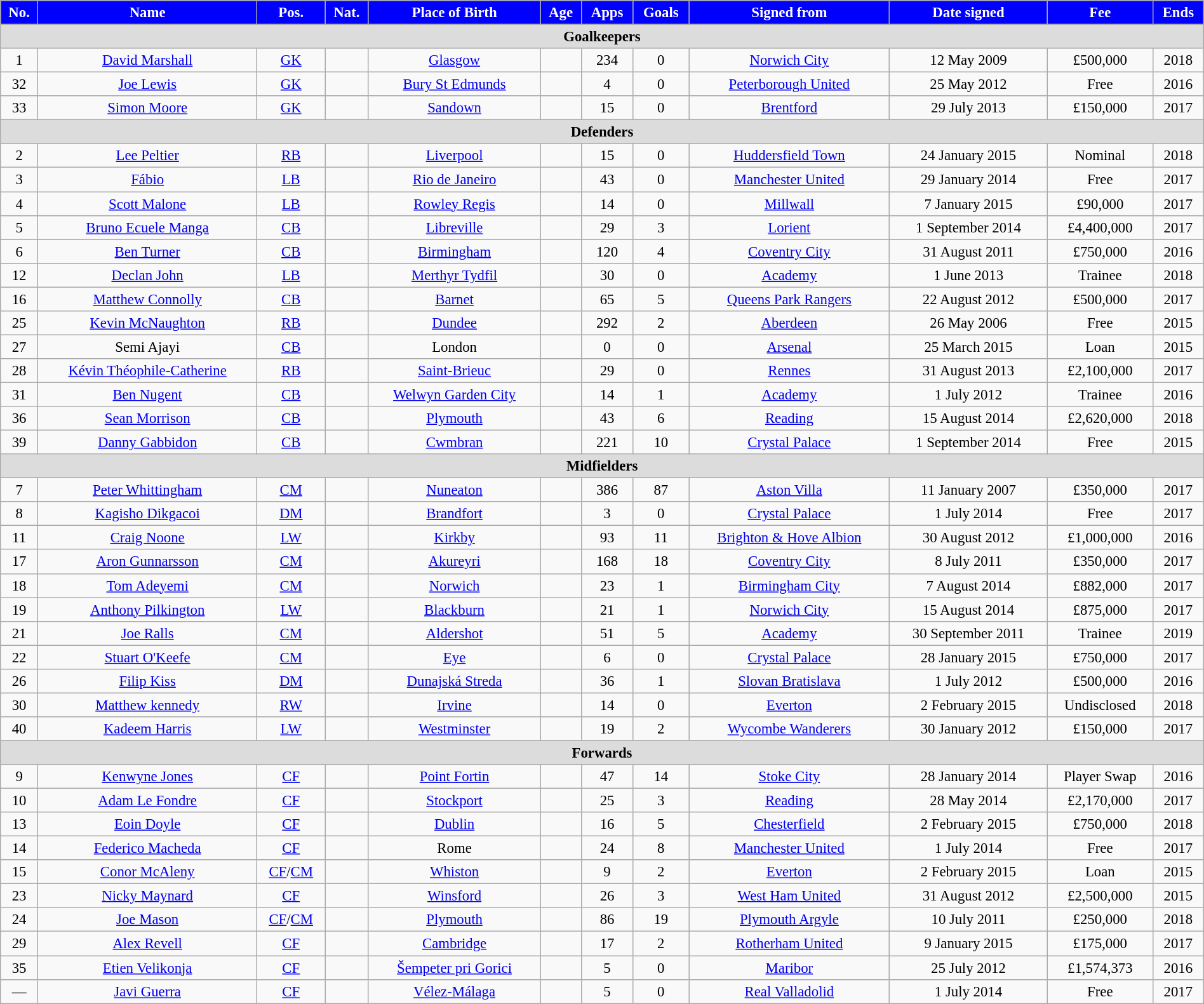<table class="wikitable" style="text-align:center; font-size:95%; width:100%;">
<tr>
<th style="background:blue; color:white; text-align:center;">No.</th>
<th style="background:blue; color:white; text-align:center;">Name</th>
<th style="background:blue; color:white; text-align:center;">Pos.</th>
<th style="background:blue; color:white; text-align:center;">Nat.</th>
<th style="background:blue; color:white; text-align:center;">Place of Birth</th>
<th style="background:blue; color:white; text-align:center;">Age</th>
<th style="background:blue; color:white; text-align:center;">Apps</th>
<th style="background:blue; color:white; text-align:center;">Goals</th>
<th style="background:blue; color:white; text-align:center;">Signed from</th>
<th style="background:blue; color:white; text-align:center;">Date signed</th>
<th style="background:blue; color:white; text-align:center;">Fee</th>
<th style="background:blue; color:white; text-align:center;">Ends</th>
</tr>
<tr>
<th colspan="14" style="background:#dcdcdc; text-align:center;">Goalkeepers</th>
</tr>
<tr>
<td>1</td>
<td><a href='#'>David Marshall</a></td>
<td><a href='#'>GK</a></td>
<td></td>
<td><a href='#'>Glasgow</a></td>
<td></td>
<td>234</td>
<td>0</td>
<td><a href='#'>Norwich City</a></td>
<td>12 May 2009</td>
<td>£500,000</td>
<td>2018</td>
</tr>
<tr>
<td>32</td>
<td><a href='#'>Joe Lewis</a></td>
<td><a href='#'>GK</a></td>
<td></td>
<td><a href='#'>Bury St Edmunds</a></td>
<td></td>
<td>4</td>
<td>0</td>
<td><a href='#'>Peterborough United</a></td>
<td>25 May 2012</td>
<td>Free</td>
<td>2016</td>
</tr>
<tr>
<td>33</td>
<td><a href='#'>Simon Moore</a></td>
<td><a href='#'>GK</a></td>
<td></td>
<td><a href='#'>Sandown</a></td>
<td></td>
<td>15</td>
<td>0</td>
<td><a href='#'>Brentford</a></td>
<td>29 July 2013</td>
<td>£150,000</td>
<td>2017</td>
</tr>
<tr>
<th colspan="14" style="background:#dcdcdc; text-align:center;">Defenders</th>
</tr>
<tr>
<td>2</td>
<td><a href='#'>Lee Peltier</a></td>
<td><a href='#'>RB</a></td>
<td></td>
<td><a href='#'>Liverpool</a></td>
<td></td>
<td>15</td>
<td>0</td>
<td><a href='#'>Huddersfield Town</a></td>
<td>24 January 2015</td>
<td>Nominal</td>
<td>2018</td>
</tr>
<tr>
<td>3</td>
<td><a href='#'>Fábio</a></td>
<td><a href='#'>LB</a></td>
<td></td>
<td><a href='#'>Rio de Janeiro</a></td>
<td></td>
<td>43</td>
<td>0</td>
<td><a href='#'>Manchester United</a></td>
<td>29 January 2014</td>
<td>Free</td>
<td>2017</td>
</tr>
<tr>
<td>4</td>
<td><a href='#'>Scott Malone</a></td>
<td><a href='#'>LB</a></td>
<td></td>
<td><a href='#'>Rowley Regis</a></td>
<td></td>
<td>14</td>
<td>0</td>
<td><a href='#'>Millwall</a></td>
<td>7 January 2015</td>
<td>£90,000</td>
<td>2017</td>
</tr>
<tr>
<td>5</td>
<td><a href='#'>Bruno Ecuele Manga</a></td>
<td><a href='#'>CB</a></td>
<td></td>
<td><a href='#'>Libreville</a></td>
<td></td>
<td>29</td>
<td>3</td>
<td><a href='#'>Lorient</a></td>
<td>1 September 2014</td>
<td>£4,400,000</td>
<td>2017</td>
</tr>
<tr>
<td>6</td>
<td><a href='#'>Ben Turner</a></td>
<td><a href='#'>CB</a></td>
<td></td>
<td><a href='#'>Birmingham</a></td>
<td></td>
<td>120</td>
<td>4</td>
<td><a href='#'>Coventry City</a></td>
<td>31 August 2011</td>
<td>£750,000</td>
<td>2016</td>
</tr>
<tr>
<td>12</td>
<td><a href='#'>Declan John</a></td>
<td><a href='#'>LB</a></td>
<td></td>
<td><a href='#'>Merthyr Tydfil</a></td>
<td></td>
<td>30</td>
<td>0</td>
<td><a href='#'>Academy</a></td>
<td>1 June 2013</td>
<td>Trainee</td>
<td>2018</td>
</tr>
<tr>
<td>16</td>
<td><a href='#'>Matthew Connolly</a></td>
<td><a href='#'>CB</a></td>
<td></td>
<td><a href='#'>Barnet</a></td>
<td></td>
<td>65</td>
<td>5</td>
<td><a href='#'>Queens Park Rangers</a></td>
<td>22 August 2012</td>
<td>£500,000</td>
<td>2017</td>
</tr>
<tr>
<td>25</td>
<td><a href='#'>Kevin McNaughton</a></td>
<td><a href='#'>RB</a></td>
<td></td>
<td><a href='#'>Dundee</a></td>
<td></td>
<td>292</td>
<td>2</td>
<td><a href='#'>Aberdeen</a></td>
<td>26 May 2006</td>
<td>Free</td>
<td>2015</td>
</tr>
<tr>
<td>27</td>
<td>Semi Ajayi</td>
<td><a href='#'>CB</a></td>
<td></td>
<td>London</td>
<td></td>
<td>0</td>
<td>0</td>
<td><a href='#'>Arsenal</a></td>
<td>25 March 2015</td>
<td>Loan</td>
<td>2015</td>
</tr>
<tr>
<td>28</td>
<td><a href='#'>Kévin Théophile-Catherine</a></td>
<td><a href='#'>RB</a></td>
<td></td>
<td><a href='#'>Saint-Brieuc</a></td>
<td></td>
<td>29</td>
<td>0</td>
<td><a href='#'>Rennes</a></td>
<td>31 August 2013</td>
<td>£2,100,000</td>
<td>2017</td>
</tr>
<tr>
<td>31</td>
<td><a href='#'>Ben Nugent</a></td>
<td><a href='#'>CB</a></td>
<td></td>
<td><a href='#'>Welwyn Garden City</a></td>
<td></td>
<td>14</td>
<td>1</td>
<td><a href='#'>Academy</a></td>
<td>1 July 2012</td>
<td>Trainee</td>
<td>2016</td>
</tr>
<tr>
<td>36</td>
<td><a href='#'>Sean Morrison</a></td>
<td><a href='#'>CB</a></td>
<td></td>
<td><a href='#'>Plymouth</a></td>
<td></td>
<td>43</td>
<td>6</td>
<td><a href='#'>Reading</a></td>
<td>15 August 2014</td>
<td>£2,620,000</td>
<td>2018</td>
</tr>
<tr>
<td>39</td>
<td><a href='#'>Danny Gabbidon</a></td>
<td><a href='#'>CB</a></td>
<td></td>
<td><a href='#'>Cwmbran</a></td>
<td></td>
<td>221</td>
<td>10</td>
<td><a href='#'>Crystal Palace</a></td>
<td>1 September 2014</td>
<td>Free</td>
<td>2015</td>
</tr>
<tr>
<th colspan="14" style="background:#dcdcdc; text-align:center;">Midfielders</th>
</tr>
<tr>
<td>7</td>
<td><a href='#'>Peter Whittingham</a></td>
<td><a href='#'>CM</a></td>
<td></td>
<td><a href='#'>Nuneaton</a></td>
<td></td>
<td>386</td>
<td>87</td>
<td><a href='#'>Aston Villa</a></td>
<td>11 January 2007</td>
<td>£350,000</td>
<td>2017</td>
</tr>
<tr>
<td>8</td>
<td><a href='#'>Kagisho Dikgacoi</a></td>
<td><a href='#'>DM</a></td>
<td></td>
<td><a href='#'>Brandfort</a></td>
<td></td>
<td>3</td>
<td>0</td>
<td><a href='#'>Crystal Palace</a></td>
<td>1 July 2014</td>
<td>Free</td>
<td>2017</td>
</tr>
<tr>
<td>11</td>
<td><a href='#'>Craig Noone</a></td>
<td><a href='#'>LW</a></td>
<td></td>
<td><a href='#'>Kirkby</a></td>
<td></td>
<td>93</td>
<td>11</td>
<td><a href='#'>Brighton & Hove Albion</a></td>
<td>30 August 2012</td>
<td>£1,000,000</td>
<td>2016</td>
</tr>
<tr>
<td>17</td>
<td><a href='#'>Aron Gunnarsson</a></td>
<td><a href='#'>CM</a></td>
<td></td>
<td><a href='#'>Akureyri</a></td>
<td></td>
<td>168</td>
<td>18</td>
<td><a href='#'>Coventry City</a></td>
<td>8 July 2011</td>
<td>£350,000</td>
<td>2017</td>
</tr>
<tr>
<td>18</td>
<td><a href='#'>Tom Adeyemi</a></td>
<td><a href='#'>CM</a></td>
<td></td>
<td><a href='#'>Norwich</a></td>
<td></td>
<td>23</td>
<td>1</td>
<td><a href='#'>Birmingham City</a></td>
<td>7 August 2014</td>
<td>£882,000</td>
<td>2017</td>
</tr>
<tr>
<td>19</td>
<td><a href='#'>Anthony Pilkington</a></td>
<td><a href='#'>LW</a></td>
<td></td>
<td><a href='#'>Blackburn</a></td>
<td></td>
<td>21</td>
<td>1</td>
<td><a href='#'>Norwich City</a></td>
<td>15 August 2014</td>
<td>£875,000</td>
<td>2017</td>
</tr>
<tr>
<td>21</td>
<td><a href='#'>Joe Ralls</a></td>
<td><a href='#'>CM</a></td>
<td></td>
<td><a href='#'>Aldershot</a></td>
<td></td>
<td>51</td>
<td>5</td>
<td><a href='#'>Academy</a></td>
<td>30 September 2011</td>
<td>Trainee</td>
<td>2019</td>
</tr>
<tr>
<td>22</td>
<td><a href='#'>Stuart O'Keefe</a></td>
<td><a href='#'>CM</a></td>
<td></td>
<td><a href='#'>Eye</a></td>
<td></td>
<td>6</td>
<td>0</td>
<td><a href='#'>Crystal Palace</a></td>
<td>28 January 2015</td>
<td>£750,000</td>
<td>2017</td>
</tr>
<tr>
<td>26</td>
<td><a href='#'>Filip Kiss</a></td>
<td><a href='#'>DM</a></td>
<td></td>
<td><a href='#'>Dunajská Streda</a></td>
<td></td>
<td>36</td>
<td>1</td>
<td><a href='#'>Slovan Bratislava</a></td>
<td>1 July 2012</td>
<td>£500,000</td>
<td>2016</td>
</tr>
<tr>
<td>30</td>
<td><a href='#'>Matthew kennedy</a></td>
<td><a href='#'>RW</a></td>
<td></td>
<td><a href='#'>Irvine</a></td>
<td></td>
<td>14</td>
<td>0</td>
<td><a href='#'>Everton</a></td>
<td>2 February 2015</td>
<td>Undisclosed</td>
<td>2018</td>
</tr>
<tr>
<td>40</td>
<td><a href='#'>Kadeem Harris</a></td>
<td><a href='#'>LW</a></td>
<td></td>
<td><a href='#'>Westminster</a></td>
<td></td>
<td>19</td>
<td>2</td>
<td><a href='#'>Wycombe Wanderers</a></td>
<td>30 January 2012</td>
<td>£150,000</td>
<td>2017</td>
</tr>
<tr>
<th colspan="14" style="background:#dcdcdc; text-align:center;">Forwards</th>
</tr>
<tr>
<td>9</td>
<td><a href='#'>Kenwyne Jones</a></td>
<td><a href='#'>CF</a></td>
<td></td>
<td><a href='#'>Point Fortin</a></td>
<td></td>
<td>47</td>
<td>14</td>
<td><a href='#'>Stoke City</a></td>
<td>28 January 2014</td>
<td>Player Swap</td>
<td>2016</td>
</tr>
<tr>
<td>10</td>
<td><a href='#'>Adam Le Fondre</a></td>
<td><a href='#'>CF</a></td>
<td></td>
<td><a href='#'>Stockport</a></td>
<td></td>
<td>25</td>
<td>3</td>
<td><a href='#'>Reading</a></td>
<td>28 May 2014</td>
<td>£2,170,000</td>
<td>2017</td>
</tr>
<tr>
<td>13</td>
<td><a href='#'>Eoin Doyle</a></td>
<td><a href='#'>CF</a></td>
<td></td>
<td><a href='#'>Dublin</a></td>
<td></td>
<td>16</td>
<td>5</td>
<td><a href='#'>Chesterfield</a></td>
<td>2 February 2015</td>
<td>£750,000</td>
<td>2018</td>
</tr>
<tr>
<td>14</td>
<td><a href='#'>Federico Macheda</a></td>
<td><a href='#'>CF</a></td>
<td></td>
<td>Rome</td>
<td></td>
<td>24</td>
<td>8</td>
<td><a href='#'>Manchester United</a></td>
<td>1 July 2014</td>
<td>Free</td>
<td>2017</td>
</tr>
<tr>
<td>15</td>
<td><a href='#'>Conor McAleny</a></td>
<td><a href='#'>CF</a>/<a href='#'>CM</a></td>
<td></td>
<td><a href='#'>Whiston</a></td>
<td></td>
<td>9</td>
<td>2</td>
<td><a href='#'>Everton</a></td>
<td>2 February 2015</td>
<td>Loan</td>
<td>2015</td>
</tr>
<tr>
<td>23</td>
<td><a href='#'>Nicky Maynard</a></td>
<td><a href='#'>CF</a></td>
<td></td>
<td><a href='#'>Winsford</a></td>
<td></td>
<td>26</td>
<td>3</td>
<td><a href='#'>West Ham United</a></td>
<td>31 August 2012</td>
<td>£2,500,000</td>
<td>2015</td>
</tr>
<tr>
<td>24</td>
<td><a href='#'>Joe Mason</a></td>
<td><a href='#'>CF</a>/<a href='#'>CM</a></td>
<td></td>
<td><a href='#'>Plymouth</a></td>
<td></td>
<td>86</td>
<td>19</td>
<td><a href='#'>Plymouth Argyle</a></td>
<td>10 July 2011</td>
<td>£250,000</td>
<td>2018</td>
</tr>
<tr>
<td>29</td>
<td><a href='#'>Alex Revell</a></td>
<td><a href='#'>CF</a></td>
<td></td>
<td><a href='#'>Cambridge</a></td>
<td></td>
<td>17</td>
<td>2</td>
<td><a href='#'>Rotherham United</a></td>
<td>9 January 2015</td>
<td>£175,000</td>
<td>2017</td>
</tr>
<tr>
<td>35</td>
<td><a href='#'>Etien Velikonja</a></td>
<td><a href='#'>CF</a></td>
<td></td>
<td><a href='#'>Šempeter pri Gorici</a></td>
<td></td>
<td>5</td>
<td>0</td>
<td><a href='#'>Maribor</a></td>
<td>25 July 2012</td>
<td>£1,574,373</td>
<td>2016</td>
</tr>
<tr>
<td>—</td>
<td><a href='#'>Javi Guerra</a></td>
<td><a href='#'>CF</a></td>
<td></td>
<td><a href='#'>Vélez-Málaga</a></td>
<td></td>
<td>5</td>
<td>0</td>
<td><a href='#'>Real Valladolid</a></td>
<td>1 July 2014</td>
<td>Free</td>
<td>2017</td>
</tr>
</table>
